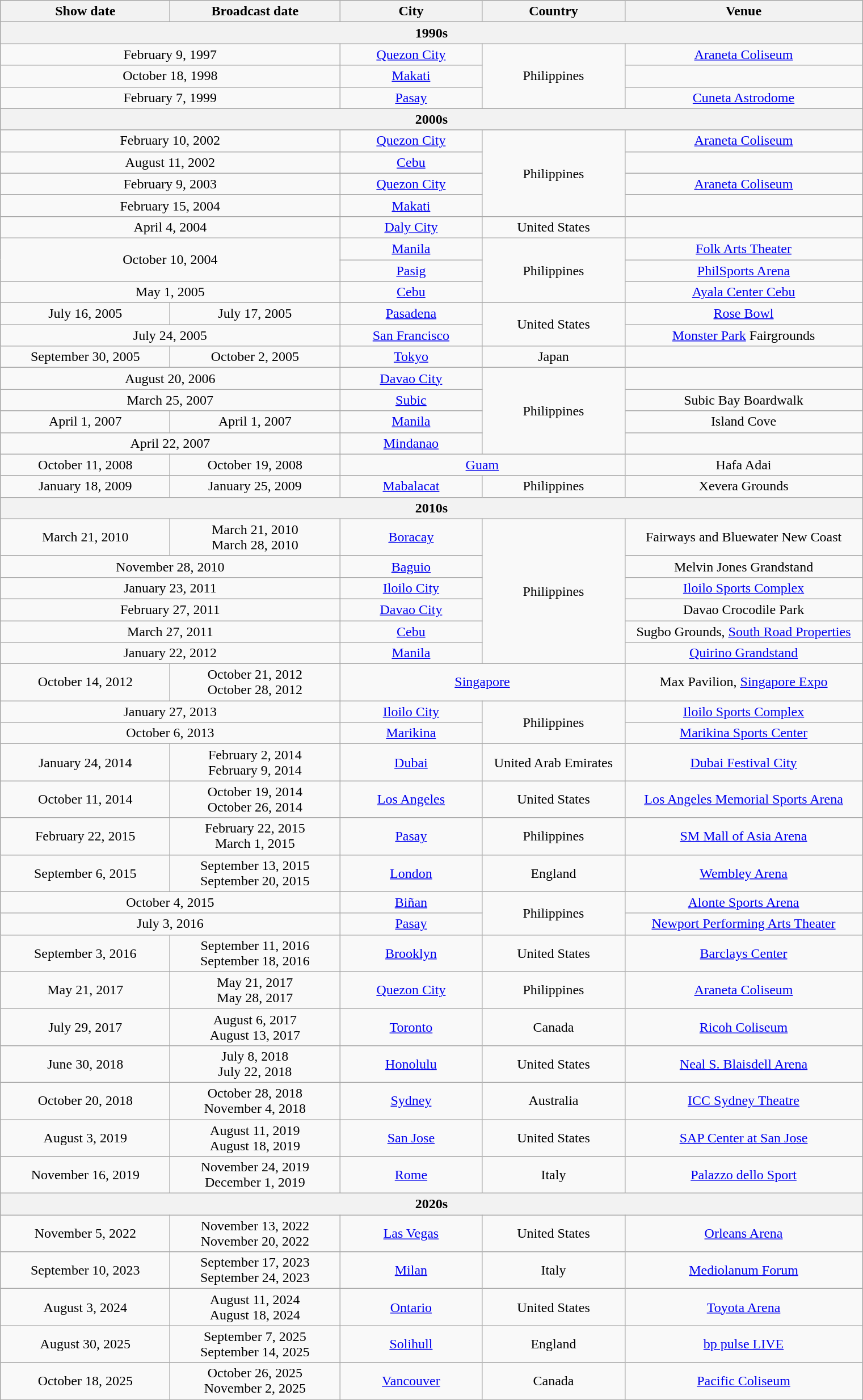<table class="wikitable plainrowheaders" style="text-align:center;">
<tr>
<th scope="col" style="width:12em;">Show date</th>
<th scope="col" style="width:12em;">Broadcast date</th>
<th scope="col" style="width:10em;">City</th>
<th scope="col" style="width:10em;">Country</th>
<th scope="col" style="width:17em;">Venue</th>
</tr>
<tr>
<th colspan="5">1990s</th>
</tr>
<tr>
<td colspan="2" style="text-align:center;">February 9, 1997</td>
<td><a href='#'>Quezon City</a></td>
<td rowspan="3">Philippines</td>
<td><a href='#'>Araneta Coliseum</a></td>
</tr>
<tr>
<td colspan="2" style="text-align:center;">October 18, 1998</td>
<td><a href='#'>Makati</a></td>
<td></td>
</tr>
<tr>
<td colspan="2" style="text-align:center;">February 7, 1999</td>
<td><a href='#'>Pasay</a></td>
<td><a href='#'>Cuneta Astrodome</a></td>
</tr>
<tr>
<th colspan="5">2000s</th>
</tr>
<tr>
<td colspan="2" style="text-align:center;">February 10, 2002</td>
<td><a href='#'>Quezon City</a></td>
<td rowspan="4">Philippines</td>
<td><a href='#'>Araneta Coliseum</a></td>
</tr>
<tr>
<td colspan="2" style="text-align:center;">August 11, 2002</td>
<td><a href='#'>Cebu</a></td>
<td></td>
</tr>
<tr>
<td colspan="2" style="text-align:center;">February 9, 2003</td>
<td><a href='#'>Quezon City</a></td>
<td><a href='#'>Araneta Coliseum</a></td>
</tr>
<tr>
<td colspan="2" style="text-align:center;">February 15, 2004</td>
<td><a href='#'>Makati</a></td>
<td></td>
</tr>
<tr>
<td colspan="2" style="text-align:center;">April 4, 2004</td>
<td><a href='#'>Daly City</a></td>
<td>United States</td>
<td></td>
</tr>
<tr>
<td colspan="2" rowspan="2" style="text-align:center;">October 10, 2004</td>
<td><a href='#'>Manila</a></td>
<td rowspan="3">Philippines</td>
<td><a href='#'>Folk Arts Theater</a></td>
</tr>
<tr>
<td><a href='#'>Pasig</a></td>
<td><a href='#'>PhilSports Arena</a></td>
</tr>
<tr>
<td colspan="2" style="text-align:center;">May 1, 2005</td>
<td><a href='#'>Cebu</a></td>
<td><a href='#'>Ayala Center Cebu</a></td>
</tr>
<tr>
<td style="text-align:center;">July 16, 2005</td>
<td style="text-align:center;">July 17, 2005</td>
<td><a href='#'>Pasadena</a></td>
<td rowspan="2">United States</td>
<td><a href='#'>Rose Bowl</a></td>
</tr>
<tr>
<td colspan="2" style="text-align:center;">July 24, 2005</td>
<td><a href='#'>San Francisco</a></td>
<td><a href='#'>Monster Park</a> Fairgrounds</td>
</tr>
<tr>
<td style="text-align:center;">September 30, 2005</td>
<td style="text-align:center;">October 2, 2005</td>
<td><a href='#'>Tokyo</a></td>
<td>Japan</td>
<td></td>
</tr>
<tr>
<td colspan="2" style="text-align:center;">August 20, 2006</td>
<td><a href='#'>Davao City</a></td>
<td rowspan="4">Philippines</td>
<td></td>
</tr>
<tr>
<td colspan="2" style="text-align:center;">March 25, 2007</td>
<td><a href='#'>Subic</a></td>
<td>Subic Bay Boardwalk</td>
</tr>
<tr>
<td style="text-align:center;">April 1, 2007</td>
<td style="text-align:center;">April 1, 2007</td>
<td><a href='#'>Manila</a></td>
<td>Island Cove</td>
</tr>
<tr>
<td colspan="2" style="text-align:center;">April 22, 2007</td>
<td><a href='#'>Mindanao</a></td>
<td></td>
</tr>
<tr>
<td style="text-align:center;">October 11, 2008</td>
<td style="text-align:center;">October 19, 2008</td>
<td colspan="2"><a href='#'>Guam</a></td>
<td>Hafa Adai</td>
</tr>
<tr>
<td style="text-align:center;">January 18, 2009</td>
<td style="text-align:center;">January 25, 2009</td>
<td><a href='#'>Mabalacat</a></td>
<td>Philippines</td>
<td>Xevera Grounds</td>
</tr>
<tr>
<th colspan="5">2010s</th>
</tr>
<tr>
<td style="text-align:center;">March 21, 2010</td>
<td style="text-align:center;">March 21, 2010<br>March 28, 2010</td>
<td><a href='#'>Boracay</a></td>
<td rowspan="6">Philippines</td>
<td>Fairways and Bluewater New Coast</td>
</tr>
<tr>
<td colspan="2" style="text-align:center;">November 28, 2010</td>
<td><a href='#'>Baguio</a></td>
<td>Melvin Jones Grandstand</td>
</tr>
<tr>
<td colspan="2" style="text-align:center;">January 23, 2011</td>
<td><a href='#'>Iloilo City</a></td>
<td><a href='#'>Iloilo Sports Complex</a></td>
</tr>
<tr>
<td colspan="2" style="text-align:center;">February 27, 2011</td>
<td><a href='#'>Davao City</a></td>
<td>Davao Crocodile Park</td>
</tr>
<tr>
<td colspan="2" style="text-align:center;">March 27, 2011</td>
<td><a href='#'>Cebu</a></td>
<td>Sugbo Grounds, <a href='#'>South Road Properties</a></td>
</tr>
<tr>
<td colspan="2" style="text-align:center;">January 22, 2012</td>
<td><a href='#'>Manila</a></td>
<td><a href='#'>Quirino Grandstand</a></td>
</tr>
<tr>
<td style="text-align:center;">October 14, 2012</td>
<td style="text-align:center;">October 21, 2012<br>October 28, 2012</td>
<td colspan="2" style="text-align:center;"><a href='#'>Singapore</a></td>
<td>Max Pavilion, <a href='#'>Singapore Expo</a></td>
</tr>
<tr>
<td colspan="2" style="text-align:center;">January 27, 2013</td>
<td><a href='#'>Iloilo City</a></td>
<td rowspan="2">Philippines</td>
<td><a href='#'>Iloilo Sports Complex</a></td>
</tr>
<tr>
<td colspan="2" style="text-align:center;">October 6, 2013</td>
<td><a href='#'>Marikina</a></td>
<td><a href='#'>Marikina Sports Center</a></td>
</tr>
<tr>
<td style="text-align:center;">January 24, 2014</td>
<td style="text-align:center;">February 2, 2014<br>February 9, 2014</td>
<td><a href='#'>Dubai</a></td>
<td>United Arab Emirates</td>
<td><a href='#'>Dubai Festival City</a></td>
</tr>
<tr>
<td style="text-align:center;">October 11, 2014</td>
<td style="text-align:center;">October 19, 2014<br>October 26, 2014</td>
<td><a href='#'>Los Angeles</a></td>
<td>United States</td>
<td><a href='#'>Los Angeles Memorial Sports Arena</a></td>
</tr>
<tr>
<td style="text-align:center;">February 22, 2015</td>
<td style="text-align:center;">February 22, 2015<br>March 1, 2015</td>
<td><a href='#'>Pasay</a></td>
<td>Philippines</td>
<td><a href='#'>SM Mall of Asia Arena</a></td>
</tr>
<tr>
<td style="text-align:center;">September 6, 2015</td>
<td style="text-align:center;">September 13, 2015<br>September 20, 2015</td>
<td><a href='#'>London</a></td>
<td>England</td>
<td><a href='#'>Wembley Arena</a></td>
</tr>
<tr>
<td colspan="2" style="text-align:center;">October 4, 2015</td>
<td><a href='#'>Biñan</a></td>
<td rowspan="2">Philippines</td>
<td><a href='#'>Alonte Sports Arena</a></td>
</tr>
<tr>
<td colspan="2" style="text-align:center;">July 3, 2016</td>
<td><a href='#'>Pasay</a></td>
<td><a href='#'>Newport Performing Arts Theater</a></td>
</tr>
<tr>
<td style="text-align:center;">September 3, 2016</td>
<td style="text-align:center;">September 11, 2016<br>September 18, 2016</td>
<td><a href='#'>Brooklyn</a></td>
<td>United States</td>
<td><a href='#'>Barclays Center</a></td>
</tr>
<tr>
<td style="text-align:center;">May 21, 2017</td>
<td style="text-align:center;">May 21, 2017 <br>May 28, 2017 </td>
<td><a href='#'>Quezon City</a></td>
<td>Philippines</td>
<td><a href='#'>Araneta Coliseum</a></td>
</tr>
<tr>
<td style="text-align:center;">July 29, 2017</td>
<td style="text-align:center;">August 6, 2017<br>August 13, 2017</td>
<td><a href='#'>Toronto</a></td>
<td>Canada</td>
<td><a href='#'>Ricoh Coliseum</a></td>
</tr>
<tr>
<td style="text-align:center;">June 30, 2018</td>
<td style="text-align:center;">July 8, 2018<br>July 22, 2018</td>
<td><a href='#'>Honolulu</a></td>
<td>United States</td>
<td><a href='#'>Neal S. Blaisdell Arena</a></td>
</tr>
<tr>
<td style="text-align:center;">October 20, 2018</td>
<td style="text-align:center;">October 28, 2018<br>November 4, 2018</td>
<td><a href='#'>Sydney</a></td>
<td>Australia</td>
<td><a href='#'>ICC Sydney Theatre</a></td>
</tr>
<tr>
<td style="text-align:center;">August 3, 2019</td>
<td style="text-align:center;">August 11, 2019<br>August 18, 2019</td>
<td><a href='#'>San Jose</a></td>
<td>United States</td>
<td><a href='#'>SAP Center at San Jose</a></td>
</tr>
<tr>
<td style="text-align:center;">November 16, 2019</td>
<td style="text-align:center;">November 24, 2019<br>December 1, 2019</td>
<td><a href='#'>Rome</a></td>
<td>Italy</td>
<td><a href='#'>Palazzo dello Sport</a></td>
</tr>
<tr>
<th colspan="5">2020s</th>
</tr>
<tr>
<td style="text-align:center;">November 5, 2022</td>
<td style="text-align:center;">November 13, 2022<br>November 20, 2022</td>
<td><a href='#'>Las Vegas</a></td>
<td>United States</td>
<td><a href='#'>Orleans Arena</a></td>
</tr>
<tr>
<td style="text-align:center;">September 10, 2023</td>
<td style="text-align:center;">September 17, 2023<br>September 24, 2023</td>
<td><a href='#'>Milan</a></td>
<td>Italy</td>
<td><a href='#'>Mediolanum Forum</a></td>
</tr>
<tr>
<td style="text-align:center;">August 3, 2024</td>
<td style="text-align:center;">August 11, 2024<br>August 18, 2024</td>
<td><a href='#'>Ontario</a></td>
<td>United States</td>
<td><a href='#'>Toyota Arena</a></td>
</tr>
<tr>
<td style="text-align:center;">August 30, 2025</td>
<td style="text-align:center;">September 7, 2025<br>September 14, 2025</td>
<td><a href='#'>Solihull</a></td>
<td>England</td>
<td><a href='#'>bp pulse LIVE</a></td>
</tr>
<tr>
<td style="text-align:center;">October 18, 2025</td>
<td style="text-align:center;">October 26, 2025<br>November 2, 2025</td>
<td><a href='#'>Vancouver</a></td>
<td>Canada</td>
<td><a href='#'>Pacific Coliseum</a></td>
</tr>
</table>
